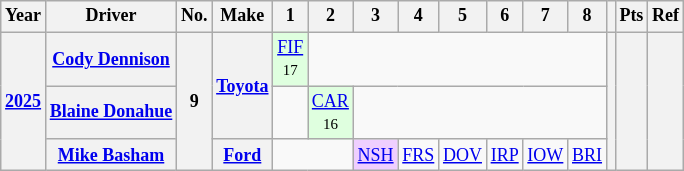<table class="wikitable" style="text-align:center; font-size:75%">
<tr>
<th>Year</th>
<th>Driver</th>
<th>No.</th>
<th>Make</th>
<th>1</th>
<th>2</th>
<th>3</th>
<th>4</th>
<th>5</th>
<th>6</th>
<th>7</th>
<th>8</th>
<th></th>
<th>Pts</th>
<th>Ref</th>
</tr>
<tr>
<th rowspan="3"><a href='#'>2025</a></th>
<th><a href='#'>Cody Dennison</a></th>
<th rowspan="3">9</th>
<th rowspan="2"><a href='#'>Toyota</a></th>
<td style="background:#DFFFDF;"><a href='#'>FIF</a><br><small>17</small></td>
<td colspan="7"></td>
<th rowspan="3"></th>
<th rowspan="3"></th>
<th rowspan="3"></th>
</tr>
<tr>
<th><a href='#'>Blaine Donahue</a></th>
<td></td>
<td style="background:#DFFFDF;"><a href='#'>CAR</a><br><small>16</small></td>
<td colspan="6"></td>
</tr>
<tr>
<th><a href='#'>Mike Basham</a></th>
<th><a href='#'>Ford</a></th>
<td colspan="2"></td>
<td style="background:#EFCFFF;"><a href='#'>NSH</a><br></td>
<td><a href='#'>FRS</a></td>
<td><a href='#'>DOV</a></td>
<td><a href='#'>IRP</a></td>
<td><a href='#'>IOW</a></td>
<td><a href='#'>BRI</a></td>
</tr>
</table>
